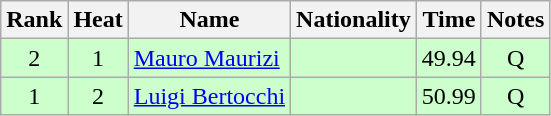<table class="wikitable sortable" style="text-align:center">
<tr>
<th>Rank</th>
<th>Heat</th>
<th>Name</th>
<th>Nationality</th>
<th>Time</th>
<th>Notes</th>
</tr>
<tr bgcolor=ccffcc>
<td>2</td>
<td>1</td>
<td align=left><a href='#'>Mauro Maurizi</a></td>
<td align=left></td>
<td>49.94</td>
<td>Q</td>
</tr>
<tr bgcolor=ccffcc>
<td>1</td>
<td>2</td>
<td align=left><a href='#'>Luigi Bertocchi</a></td>
<td align=left></td>
<td>50.99</td>
<td>Q</td>
</tr>
</table>
